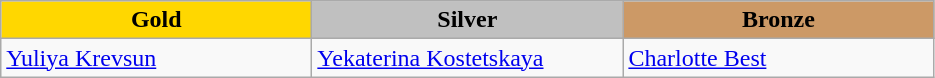<table class="wikitable" style="text-align:left">
<tr align="center">
<td width=200 bgcolor=gold><strong>Gold</strong></td>
<td width=200 bgcolor=silver><strong>Silver</strong></td>
<td width=200 bgcolor=CC9966><strong>Bronze</strong></td>
</tr>
<tr>
<td><a href='#'>Yuliya Krevsun</a><br><em></em></td>
<td><a href='#'>Yekaterina Kostetskaya</a><br><em></em></td>
<td><a href='#'>Charlotte Best</a><br><em></em></td>
</tr>
</table>
